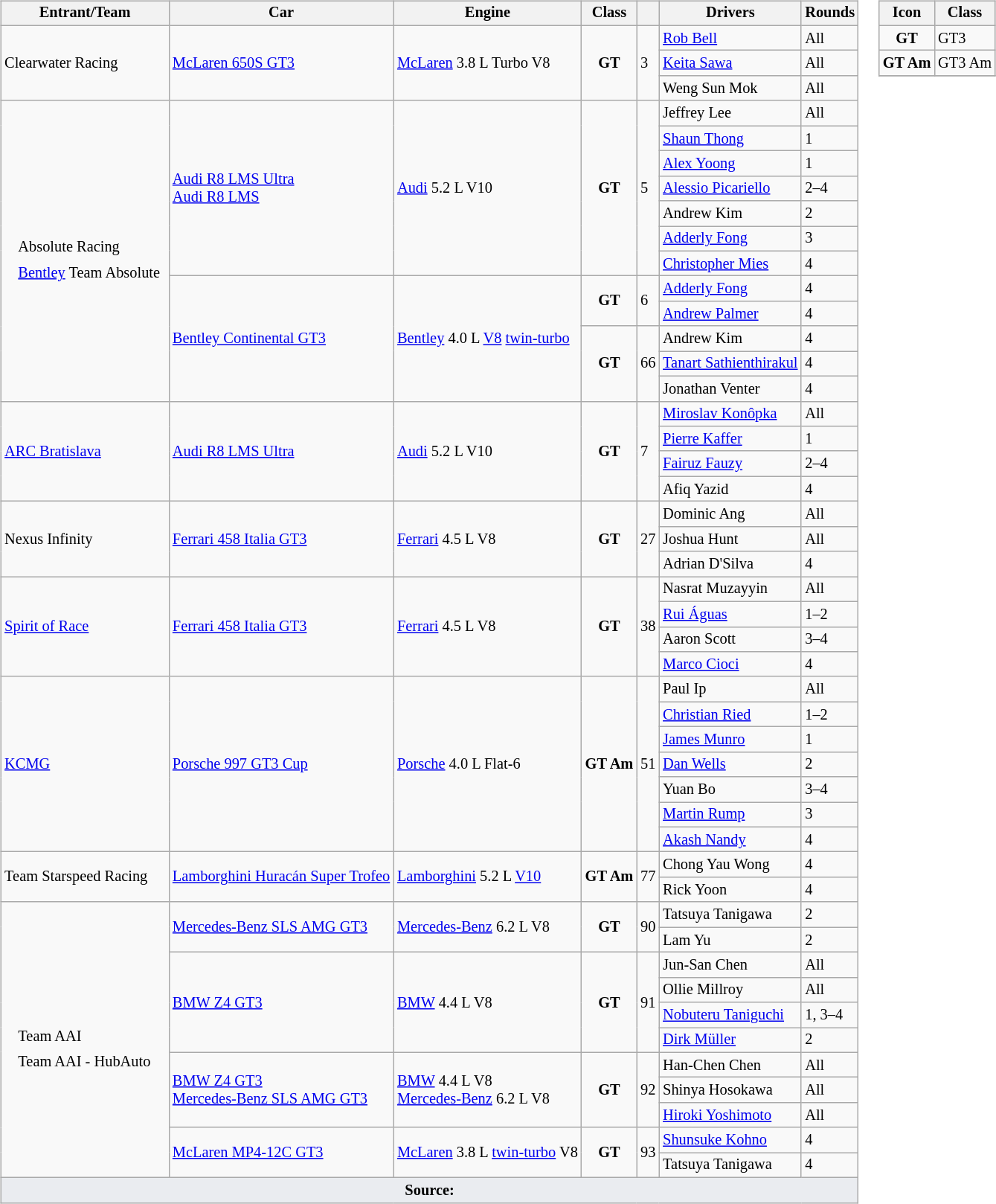<table>
<tr>
<td><br><table class="wikitable" style="font-size: 85%">
<tr>
<th>Entrant/Team</th>
<th>Car</th>
<th>Engine</th>
<th>Class</th>
<th></th>
<th>Drivers</th>
<th>Rounds</th>
</tr>
<tr>
<td rowspan=3> Clearwater Racing</td>
<td rowspan=3><a href='#'>McLaren 650S GT3</a></td>
<td rowspan=3><a href='#'>McLaren</a> 3.8 L Turbo V8</td>
<td rowspan=3 align=center><strong><span>GT</span></strong></td>
<td rowspan=3>3</td>
<td> <a href='#'>Rob Bell</a></td>
<td>All</td>
</tr>
<tr>
<td> <a href='#'>Keita Sawa</a></td>
<td>All</td>
</tr>
<tr>
<td> Weng Sun Mok</td>
<td>All</td>
</tr>
<tr>
<td rowspan=12><br><table style="float: left; border-top:transparent; border-right:transparent; border-bottom:transparent; border-left:transparent;">
<tr>
<td style=" border-top:transparent; border-right:transparent; border-bottom:transparent; border-left:transparent;" rowspan=7></td>
<td style=" border-top:transparent; border-right:transparent; border-bottom:transparent; border-left:transparent;">Absolute Racing</td>
</tr>
<tr>
<td style=" border-top:transparent; border-right:transparent; border-bottom:transparent; border-left:transparent;"><a href='#'>Bentley</a> Team Absolute</td>
</tr>
</table>
</td>
<td rowspan=7><a href='#'>Audi R8 LMS Ultra</a> <small></small><br><a href='#'>Audi R8 LMS</a> <small></small></td>
<td rowspan=7><a href='#'>Audi</a> 5.2 L V10</td>
<td rowspan=7 align=center><strong><span>GT</span></strong></td>
<td rowspan=7>5</td>
<td> Jeffrey Lee</td>
<td>All</td>
</tr>
<tr>
<td> <a href='#'>Shaun Thong</a></td>
<td>1</td>
</tr>
<tr>
<td> <a href='#'>Alex Yoong</a></td>
<td>1</td>
</tr>
<tr>
<td> <a href='#'>Alessio Picariello</a></td>
<td>2–4</td>
</tr>
<tr>
<td> Andrew Kim</td>
<td>2</td>
</tr>
<tr>
<td> <a href='#'>Adderly Fong</a></td>
<td>3</td>
</tr>
<tr>
<td> <a href='#'>Christopher Mies</a></td>
<td>4</td>
</tr>
<tr>
<td rowspan=5><a href='#'>Bentley Continental GT3</a></td>
<td rowspan=5><a href='#'>Bentley</a> 4.0 L <a href='#'>V8</a> <a href='#'>twin-turbo</a></td>
<td rowspan=2 align=center><strong><span>GT</span></strong></td>
<td rowspan=2>6</td>
<td> <a href='#'>Adderly Fong</a></td>
<td>4</td>
</tr>
<tr>
<td> <a href='#'>Andrew Palmer</a></td>
<td>4</td>
</tr>
<tr>
<td rowspan=3 align=center><strong><span>GT</span></strong></td>
<td rowspan=3>66</td>
<td> Andrew Kim</td>
<td>4</td>
</tr>
<tr>
<td> <a href='#'>Tanart Sathienthirakul</a></td>
<td>4</td>
</tr>
<tr>
<td> Jonathan Venter</td>
<td>4</td>
</tr>
<tr>
<td rowspan=4> <a href='#'>ARC Bratislava</a></td>
<td rowspan=4><a href='#'>Audi R8 LMS Ultra</a></td>
<td rowspan=4><a href='#'>Audi</a> 5.2 L V10</td>
<td rowspan=4 align=center><strong><span>GT</span></strong></td>
<td rowspan=4>7</td>
<td> <a href='#'>Miroslav Konôpka</a></td>
<td>All</td>
</tr>
<tr>
<td> <a href='#'>Pierre Kaffer</a></td>
<td>1</td>
</tr>
<tr>
<td> <a href='#'>Fairuz Fauzy</a></td>
<td>2–4</td>
</tr>
<tr>
<td> Afiq Yazid</td>
<td>4</td>
</tr>
<tr>
<td rowspan=3> Nexus Infinity</td>
<td rowspan=3><a href='#'>Ferrari 458 Italia GT3</a></td>
<td rowspan=3><a href='#'>Ferrari</a> 4.5 L V8</td>
<td rowspan=3 align=center><strong><span>GT</span></strong></td>
<td rowspan=3>27</td>
<td> Dominic Ang</td>
<td>All</td>
</tr>
<tr>
<td> Joshua Hunt</td>
<td>All</td>
</tr>
<tr>
<td> Adrian D'Silva</td>
<td>4</td>
</tr>
<tr>
<td rowspan=4> <a href='#'>Spirit of Race</a></td>
<td rowspan=4><a href='#'>Ferrari 458 Italia GT3</a></td>
<td rowspan=4><a href='#'>Ferrari</a> 4.5 L V8</td>
<td rowspan=4 align=center><strong><span>GT</span></strong></td>
<td rowspan=4>38</td>
<td> Nasrat Muzayyin</td>
<td>All</td>
</tr>
<tr>
<td> <a href='#'>Rui Águas</a></td>
<td>1–2</td>
</tr>
<tr>
<td> Aaron Scott</td>
<td>3–4</td>
</tr>
<tr>
<td> <a href='#'>Marco Cioci</a></td>
<td>4</td>
</tr>
<tr>
<td rowspan=7> <a href='#'>KCMG</a></td>
<td rowspan=7><a href='#'>Porsche 997 GT3 Cup</a></td>
<td rowspan=7><a href='#'>Porsche</a> 4.0 L Flat-6</td>
<td rowspan=7 align=center><strong><span>GT Am</span></strong></td>
<td rowspan=7>51</td>
<td> Paul Ip</td>
<td>All</td>
</tr>
<tr>
<td> <a href='#'>Christian Ried</a></td>
<td>1–2</td>
</tr>
<tr>
<td> <a href='#'>James Munro</a></td>
<td>1</td>
</tr>
<tr>
<td> <a href='#'>Dan Wells</a></td>
<td>2</td>
</tr>
<tr>
<td> Yuan Bo</td>
<td>3–4</td>
</tr>
<tr>
<td> <a href='#'>Martin Rump</a></td>
<td>3</td>
</tr>
<tr>
<td> <a href='#'>Akash Nandy</a></td>
<td>4</td>
</tr>
<tr>
<td rowspan=2> Team Starspeed Racing</td>
<td rowspan=2><a href='#'>Lamborghini Huracán Super Trofeo</a></td>
<td rowspan=2><a href='#'>Lamborghini</a> 5.2 L <a href='#'>V10</a></td>
<td rowspan=2 align=center><strong><span>GT Am</span></strong></td>
<td rowspan=2>77</td>
<td> Chong Yau Wong</td>
<td>4</td>
</tr>
<tr>
<td> Rick Yoon</td>
<td>4</td>
</tr>
<tr>
<td rowspan=11><br><table style="float: left; border-top:transparent; border-right:transparent; border-bottom:transparent; border-left:transparent;">
<tr>
<td style=" border-top:transparent; border-right:transparent; border-bottom:transparent; border-left:transparent;" rowspan=11></td>
<td style=" border-top:transparent; border-right:transparent; border-bottom:transparent; border-left:transparent;">Team AAI</td>
</tr>
<tr>
<td style=" border-top:transparent; border-right:transparent; border-bottom:transparent; border-left:transparent;">Team AAI - HubAuto</td>
</tr>
</table>
</td>
<td rowspan=2><a href='#'>Mercedes-Benz SLS AMG GT3</a></td>
<td rowspan=2><a href='#'>Mercedes-Benz</a> 6.2 L V8</td>
<td rowspan=2 align=center><strong><span>GT</span></strong></td>
<td rowspan=2>90</td>
<td> Tatsuya Tanigawa</td>
<td>2</td>
</tr>
<tr>
<td> Lam Yu</td>
<td>2</td>
</tr>
<tr>
<td rowspan=4><a href='#'>BMW Z4 GT3</a></td>
<td rowspan=4><a href='#'>BMW</a> 4.4 L V8</td>
<td rowspan=4 align=center><strong><span>GT</span></strong></td>
<td rowspan=4>91</td>
<td> Jun-San Chen</td>
<td>All</td>
</tr>
<tr>
<td> Ollie Millroy</td>
<td>All</td>
</tr>
<tr>
<td> <a href='#'>Nobuteru Taniguchi</a></td>
<td>1, 3–4</td>
</tr>
<tr>
<td> <a href='#'>Dirk Müller</a></td>
<td>2</td>
</tr>
<tr>
<td rowspan=3><a href='#'>BMW Z4 GT3</a> <small></small><br><a href='#'>Mercedes-Benz SLS AMG GT3</a> <small></small></td>
<td rowspan=3><a href='#'>BMW</a> 4.4 L V8 <small></small><br><a href='#'>Mercedes-Benz</a> 6.2 L V8 <small></small></td>
<td rowspan=3 align=center><strong><span>GT</span></strong></td>
<td rowspan=3>92</td>
<td> Han-Chen Chen</td>
<td>All</td>
</tr>
<tr>
<td> Shinya Hosokawa</td>
<td>All</td>
</tr>
<tr>
<td> <a href='#'>Hiroki Yoshimoto</a></td>
<td>All</td>
</tr>
<tr>
<td rowspan=2><a href='#'>McLaren MP4-12C GT3</a></td>
<td rowspan=2><a href='#'>McLaren</a> 3.8 L <a href='#'>twin-turbo</a> V8</td>
<td rowspan=2 align=center><strong><span>GT</span></strong></td>
<td rowspan=2>93</td>
<td> <a href='#'>Shunsuke Kohno</a></td>
<td>4</td>
</tr>
<tr>
<td> Tatsuya Tanigawa</td>
<td>4</td>
</tr>
<tr class="sortbottom">
<td colspan="7" style="background-color:#EAECF0;text-align:center"><strong>Source:</strong></td>
</tr>
</table>
</td>
<td valign="top"><br><table class="wikitable" style="font-size: 85%;">
<tr>
<th>Icon</th>
<th>Class</th>
</tr>
<tr>
<td align=center><strong><span>GT</span></strong></td>
<td>GT3</td>
</tr>
<tr>
<td align=center><strong><span>GT Am</span></strong></td>
<td>GT3 Am</td>
</tr>
<tr>
</tr>
</table>
</td>
</tr>
</table>
